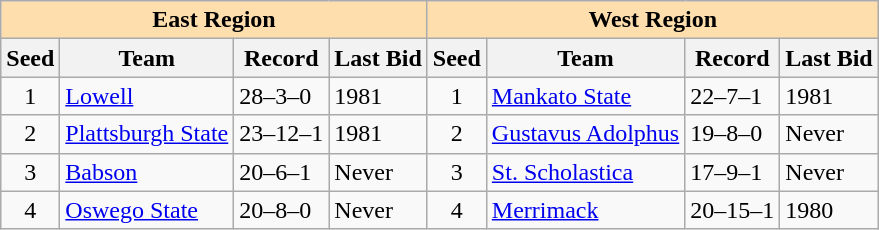<table class=wikitable>
<tr>
<th colspan="4" style="background:#ffdead;">East Region</th>
<th colspan="4" style="background:#ffdead;">West Region</th>
</tr>
<tr>
<th>Seed</th>
<th>Team</th>
<th>Record</th>
<th>Last Bid</th>
<th>Seed</th>
<th>Team</th>
<th>Record</th>
<th>Last Bid</th>
</tr>
<tr>
<td align=center>1</td>
<td><a href='#'>Lowell</a></td>
<td>28–3–0</td>
<td>1981</td>
<td align=center>1</td>
<td><a href='#'>Mankato State</a></td>
<td>22–7–1</td>
<td>1981</td>
</tr>
<tr>
<td align=center>2</td>
<td><a href='#'>Plattsburgh State</a></td>
<td>23–12–1</td>
<td>1981</td>
<td align=center>2</td>
<td><a href='#'>Gustavus Adolphus</a></td>
<td>19–8–0</td>
<td>Never</td>
</tr>
<tr>
<td align=center>3</td>
<td><a href='#'>Babson</a></td>
<td>20–6–1</td>
<td>Never</td>
<td align=center>3</td>
<td><a href='#'>St. Scholastica</a></td>
<td>17–9–1</td>
<td>Never</td>
</tr>
<tr>
<td align=center>4</td>
<td><a href='#'>Oswego State</a></td>
<td>20–8–0</td>
<td>Never</td>
<td align=center>4</td>
<td><a href='#'>Merrimack</a></td>
<td>20–15–1</td>
<td>1980</td>
</tr>
</table>
